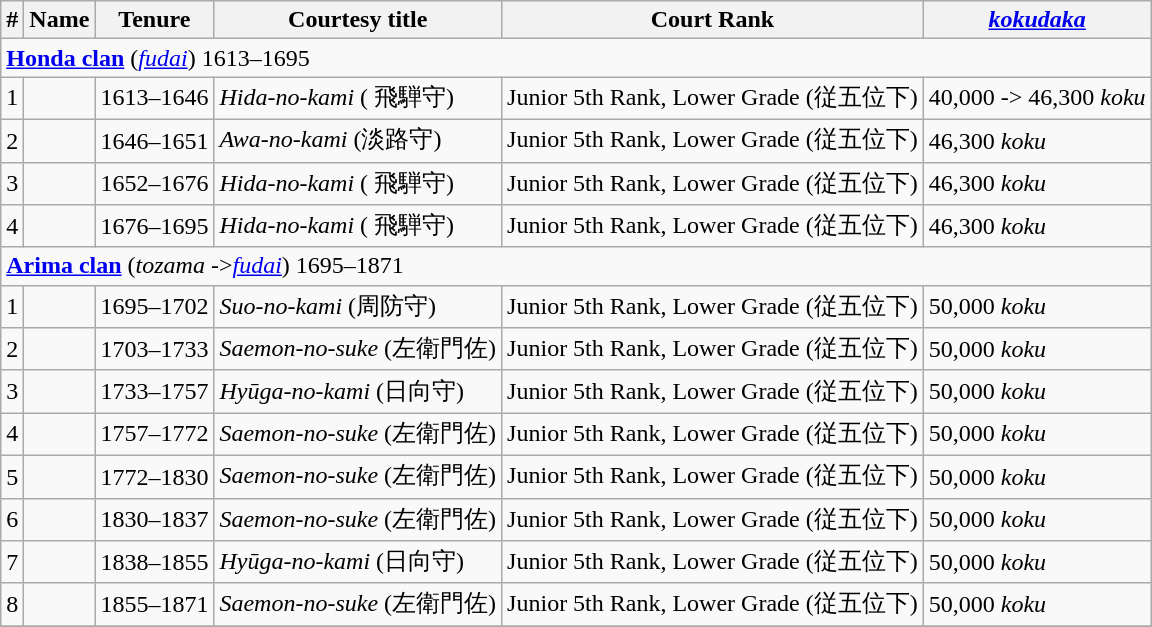<table class=wikitable>
<tr>
<th>#</th>
<th>Name</th>
<th>Tenure</th>
<th>Courtesy title</th>
<th>Court Rank</th>
<th><em><a href='#'>kokudaka</a></em></th>
</tr>
<tr>
<td colspan=6> <strong><a href='#'>Honda clan</a></strong> (<em><a href='#'>fudai</a></em>) 1613–1695</td>
</tr>
<tr>
<td>1</td>
<td></td>
<td>1613–1646</td>
<td><em>Hida-no-kami</em> ( 飛騨守)</td>
<td>Junior 5th Rank, Lower Grade (従五位下)</td>
<td>40,000 -> 46,300 <em>koku</em></td>
</tr>
<tr>
<td>2</td>
<td></td>
<td>1646–1651</td>
<td><em>Awa-no-kami</em> (淡路守)</td>
<td>Junior 5th Rank, Lower Grade (従五位下)</td>
<td>46,300 <em>koku</em></td>
</tr>
<tr>
<td>3</td>
<td></td>
<td>1652–1676</td>
<td><em>Hida-no-kami</em> ( 飛騨守)</td>
<td>Junior 5th Rank, Lower Grade (従五位下)</td>
<td>46,300 <em>koku</em></td>
</tr>
<tr>
<td>4</td>
<td></td>
<td>1676–1695</td>
<td><em>Hida-no-kami</em> ( 飛騨守)</td>
<td>Junior 5th Rank, Lower Grade (従五位下)</td>
<td>46,300 <em>koku</em></td>
</tr>
<tr>
<td colspan=6> <strong><a href='#'>Arima clan</a></strong> (<em>tozama</em> -><em><a href='#'>fudai</a></em>) 1695–1871</td>
</tr>
<tr>
<td>1</td>
<td></td>
<td>1695–1702</td>
<td><em>Suo-no-kami</em> (周防守)</td>
<td>Junior 5th Rank, Lower Grade (従五位下)</td>
<td>50,000 <em>koku</em></td>
</tr>
<tr>
<td>2</td>
<td></td>
<td>1703–1733</td>
<td><em>Saemon-no-suke</em> (左衛門佐)</td>
<td>Junior 5th Rank, Lower Grade (従五位下)</td>
<td>50,000 <em>koku</em></td>
</tr>
<tr>
<td>3</td>
<td></td>
<td>1733–1757</td>
<td><em>Hyūga-no-kami</em> (日向守)</td>
<td>Junior 5th Rank, Lower Grade (従五位下)</td>
<td>50,000 <em>koku</em></td>
</tr>
<tr>
<td>4</td>
<td></td>
<td>1757–1772</td>
<td><em>Saemon-no-suke</em> (左衛門佐)</td>
<td>Junior 5th Rank, Lower Grade (従五位下)</td>
<td>50,000 <em>koku</em></td>
</tr>
<tr>
<td>5</td>
<td></td>
<td>1772–1830</td>
<td><em>Saemon-no-suke</em> (左衛門佐)</td>
<td>Junior 5th Rank, Lower Grade (従五位下)</td>
<td>50,000 <em>koku</em></td>
</tr>
<tr>
<td>6</td>
<td></td>
<td>1830–1837</td>
<td><em>Saemon-no-suke</em> (左衛門佐)</td>
<td>Junior 5th Rank, Lower Grade (従五位下)</td>
<td>50,000 <em>koku</em></td>
</tr>
<tr>
<td>7</td>
<td></td>
<td>1838–1855</td>
<td><em>Hyūga-no-kami</em> (日向守)</td>
<td>Junior 5th Rank, Lower Grade (従五位下)</td>
<td>50,000 <em>koku</em></td>
</tr>
<tr>
<td>8</td>
<td></td>
<td>1855–1871</td>
<td><em>Saemon-no-suke</em> (左衛門佐)</td>
<td>Junior 5th Rank, Lower Grade (従五位下)</td>
<td>50,000 <em>koku</em></td>
</tr>
<tr>
</tr>
</table>
